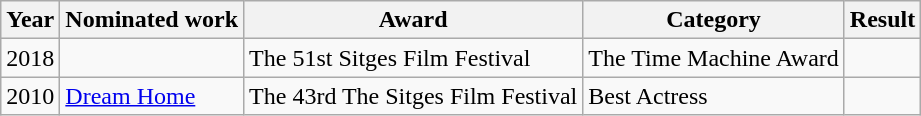<table class="wikitable">
<tr>
<th>Year</th>
<th>Nominated work</th>
<th>Award</th>
<th>Category</th>
<th>Result</th>
</tr>
<tr>
<td>2018</td>
<td></td>
<td>The 51st Sitges Film Festival</td>
<td>The Time Machine Award</td>
<td></td>
</tr>
<tr>
<td>2010</td>
<td><a href='#'>Dream Home</a></td>
<td>The 43rd The Sitges Film Festival</td>
<td>Best Actress</td>
<td></td>
</tr>
</table>
